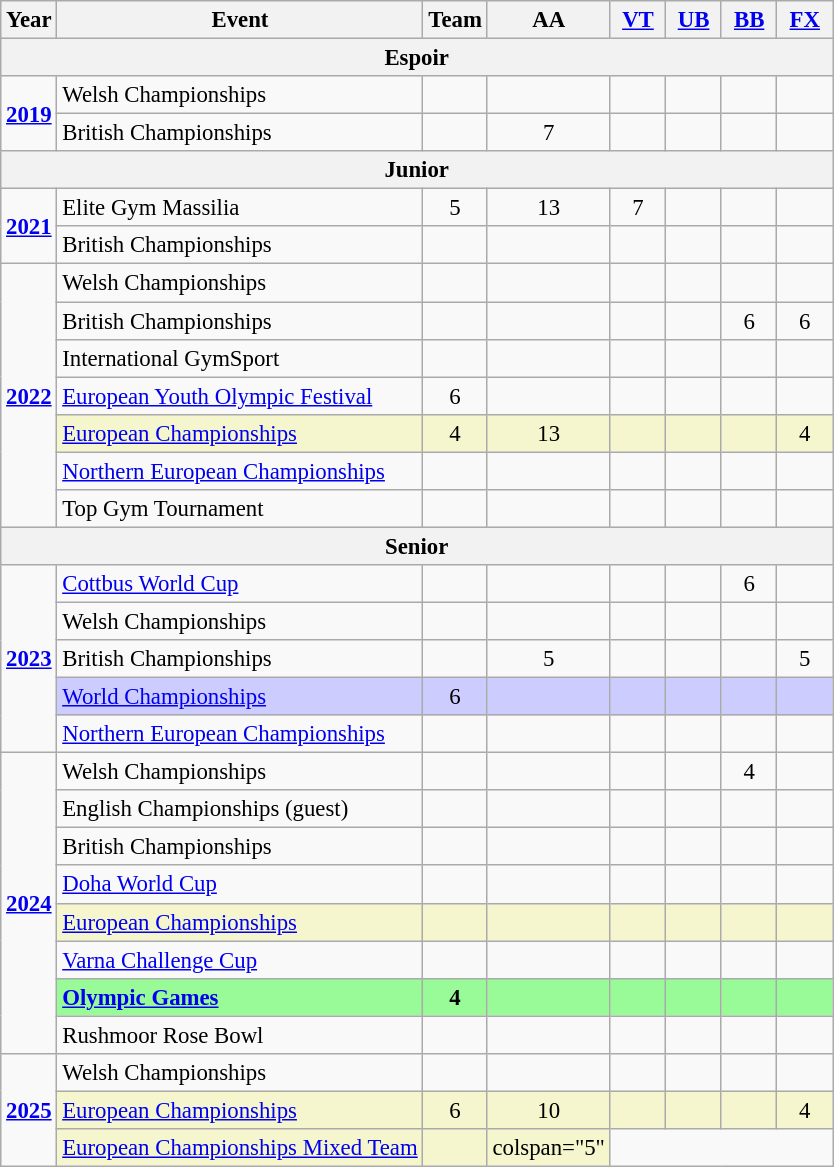<table class="wikitable" style="text-align:center; font-size:95%;">
<tr>
<th align="center">Year</th>
<th align="center">Event</th>
<th style="width:30px;">Team</th>
<th style="width:30px;">AA</th>
<th style="width:30px;"><a href='#'>VT</a></th>
<th style="width:30px;"><a href='#'>UB</a></th>
<th style="width:30px;"><a href='#'>BB</a></th>
<th style="width:30px;"><a href='#'>FX</a></th>
</tr>
<tr>
<th colspan="8">Espoir</th>
</tr>
<tr>
<td rowspan="2"><strong><a href='#'>2019</a></strong></td>
<td align=left>Welsh Championships</td>
<td></td>
<td></td>
<td></td>
<td></td>
<td></td>
<td></td>
</tr>
<tr>
<td align=left>British Championships</td>
<td></td>
<td>7</td>
<td></td>
<td></td>
<td></td>
<td></td>
</tr>
<tr>
<th colspan="8">Junior</th>
</tr>
<tr>
<td rowspan="2"><strong><a href='#'>2021</a></strong></td>
<td align=left>Elite Gym Massilia</td>
<td>5</td>
<td>13</td>
<td>7</td>
<td></td>
<td></td>
<td></td>
</tr>
<tr>
<td align=left>British Championships</td>
<td></td>
<td></td>
<td></td>
<td></td>
<td></td>
<td></td>
</tr>
<tr>
<td rowspan="7"><strong><a href='#'>2022</a></strong></td>
<td align=left>Welsh Championships</td>
<td></td>
<td></td>
<td></td>
<td></td>
<td></td>
<td></td>
</tr>
<tr>
<td align=left>British Championships</td>
<td></td>
<td></td>
<td></td>
<td></td>
<td>6</td>
<td>6</td>
</tr>
<tr>
<td align=left>International GymSport</td>
<td></td>
<td></td>
<td></td>
<td></td>
<td></td>
<td></td>
</tr>
<tr>
<td align=left><a href='#'>European Youth Olympic Festival</a></td>
<td>6</td>
<td></td>
<td></td>
<td></td>
<td></td>
<td></td>
</tr>
<tr bgcolor=#F5F6CE>
<td align=left><a href='#'>European Championships</a></td>
<td>4</td>
<td>13</td>
<td></td>
<td></td>
<td></td>
<td>4</td>
</tr>
<tr>
<td align=left><a href='#'>Northern European Championships</a></td>
<td></td>
<td></td>
<td></td>
<td></td>
<td></td>
<td></td>
</tr>
<tr>
<td align=left>Top Gym Tournament</td>
<td></td>
<td></td>
<td></td>
<td></td>
<td></td>
<td></td>
</tr>
<tr>
<th colspan="8">Senior</th>
</tr>
<tr>
<td rowspan="5"><strong><a href='#'>2023</a></strong></td>
<td align=left><a href='#'>Cottbus World Cup</a></td>
<td></td>
<td></td>
<td></td>
<td></td>
<td>6</td>
<td></td>
</tr>
<tr>
<td align=left>Welsh Championships</td>
<td></td>
<td></td>
<td></td>
<td></td>
<td></td>
<td></td>
</tr>
<tr>
<td align=left>British Championships</td>
<td></td>
<td>5</td>
<td></td>
<td></td>
<td></td>
<td>5</td>
</tr>
<tr bgcolor=#CCCCFF>
<td align=left><a href='#'>World Championships</a></td>
<td>6</td>
<td></td>
<td></td>
<td></td>
<td></td>
<td></td>
</tr>
<tr>
<td align=left><a href='#'>Northern European Championships</a></td>
<td></td>
<td></td>
<td></td>
<td></td>
<td></td>
<td></td>
</tr>
<tr>
<td rowspan="8"><strong><a href='#'>2024</a></strong></td>
<td align=left>Welsh Championships</td>
<td></td>
<td></td>
<td></td>
<td></td>
<td>4</td>
<td></td>
</tr>
<tr>
<td align=left>English Championships (guest)</td>
<td></td>
<td></td>
<td></td>
<td></td>
<td></td>
<td></td>
</tr>
<tr>
<td align=left>British Championships</td>
<td></td>
<td></td>
<td></td>
<td></td>
<td></td>
<td></td>
</tr>
<tr>
<td align=left><a href='#'>Doha World Cup</a></td>
<td></td>
<td></td>
<td></td>
<td></td>
<td></td>
<td></td>
</tr>
<tr bgcolor=#F5F6CE>
<td align=left><a href='#'>European Championships</a></td>
<td></td>
<td></td>
<td></td>
<td></td>
<td></td>
<td></td>
</tr>
<tr>
<td align=left><a href='#'>Varna Challenge Cup</a></td>
<td></td>
<td></td>
<td></td>
<td></td>
<td></td>
<td></td>
</tr>
<tr bgcolor=98FB98>
<td align=left><strong><a href='#'>Olympic Games</a></strong></td>
<td><strong>4</strong></td>
<td></td>
<td></td>
<td></td>
<td></td>
<td></td>
</tr>
<tr>
<td align=left>Rushmoor Rose Bowl</td>
<td></td>
<td></td>
<td></td>
<td></td>
<td></td>
<td></td>
</tr>
<tr>
<td rowspan="3"><strong><a href='#'>2025</a></strong></td>
<td align=left>Welsh Championships</td>
<td></td>
<td></td>
<td></td>
<td></td>
<td></td>
<td></td>
</tr>
<tr bgcolor=#F5F6CE>
<td align=left><a href='#'>European Championships</a></td>
<td>6</td>
<td>10</td>
<td></td>
<td></td>
<td></td>
<td>4</td>
</tr>
<tr bgcolor=#F5F6CE>
<td align=left><a href='#'>European Championships Mixed Team</a></td>
<td></td>
<td>colspan="5" </td>
</tr>
</table>
